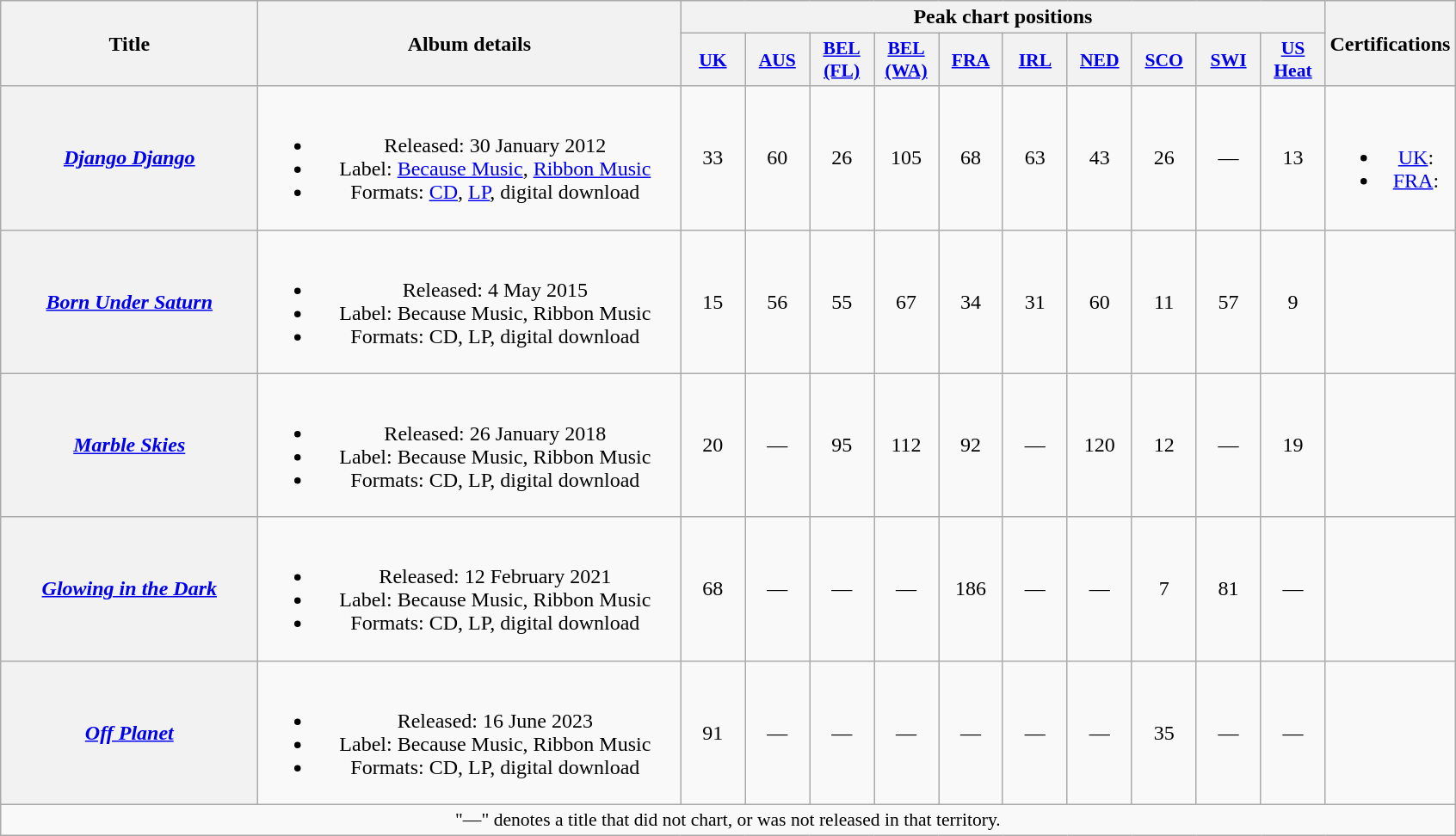<table class="wikitable plainrowheaders" style="text-align:center;">
<tr>
<th scope="col" rowspan="2" style="width:12em;">Title</th>
<th scope="col" rowspan="2" style="width:20em;">Album details</th>
<th scope="col" colspan="10">Peak chart positions</th>
<th scope="col" rowspan="2">Certifications</th>
</tr>
<tr>
<th scope="col" style="width:3em;font-size:90%;"><a href='#'>UK</a><br></th>
<th scope="col" style="width:3em;font-size:90%;"><a href='#'>AUS</a><br></th>
<th scope="col" style="width:3em;font-size:90%;"><a href='#'>BEL<br>(FL)</a><br></th>
<th scope="col" style="width:3em;font-size:90%;"><a href='#'>BEL<br>(WA)</a><br></th>
<th scope="col" style="width:3em;font-size:90%;"><a href='#'>FRA</a><br></th>
<th scope="col" style="width:3em;font-size:90%;"><a href='#'>IRL</a><br></th>
<th scope="col" style="width:3em;font-size:90%;"><a href='#'>NED</a><br></th>
<th scope="col" style="width:3em;font-size:90%;"><a href='#'>SCO</a><br></th>
<th scope="col" style="width:3em;font-size:90%;"><a href='#'>SWI</a><br></th>
<th scope="col" style="width:3em;font-size:90%;"><a href='#'>US<br> Heat</a><br></th>
</tr>
<tr>
<th scope="row"><em><a href='#'>Django Django</a></em></th>
<td><br><ul><li>Released: 30 January 2012</li><li>Label: <a href='#'>Because Music</a>, <a href='#'>Ribbon Music</a></li><li>Formats: <a href='#'>CD</a>, <a href='#'>LP</a>, digital download</li></ul></td>
<td>33</td>
<td>60</td>
<td>26</td>
<td>105</td>
<td>68</td>
<td>63</td>
<td>43</td>
<td>26</td>
<td>—</td>
<td>13</td>
<td><br><ul><li><a href='#'>UK</a>: </li><li><a href='#'>FRA</a>: </li></ul></td>
</tr>
<tr>
<th scope="row"><em><a href='#'>Born Under Saturn</a></em></th>
<td><br><ul><li>Released: 4 May 2015</li><li>Label: Because Music, Ribbon Music</li><li>Formats: CD, LP, digital download</li></ul></td>
<td>15</td>
<td>56</td>
<td>55</td>
<td>67</td>
<td>34</td>
<td>31</td>
<td>60</td>
<td>11</td>
<td>57</td>
<td>9</td>
<td></td>
</tr>
<tr>
<th scope="row"><em><a href='#'>Marble Skies</a></em></th>
<td><br><ul><li>Released: 26 January 2018</li><li>Label: Because Music, Ribbon Music</li><li>Formats: CD, LP, digital download</li></ul></td>
<td>20</td>
<td>—</td>
<td>95</td>
<td>112</td>
<td>92</td>
<td>—</td>
<td>120</td>
<td>12</td>
<td>—</td>
<td>19</td>
<td></td>
</tr>
<tr>
<th scope="row"><em><a href='#'>Glowing in the Dark</a></em></th>
<td><br><ul><li>Released: 12 February 2021</li><li>Label: Because Music, Ribbon Music</li><li>Formats: CD, LP, digital download</li></ul></td>
<td>68</td>
<td>—</td>
<td>—</td>
<td>—</td>
<td>186</td>
<td>—</td>
<td>—</td>
<td>7</td>
<td>81</td>
<td>—</td>
<td></td>
</tr>
<tr>
<th scope="row"><em><a href='#'>Off Planet</a></em></th>
<td><br><ul><li>Released: 16 June 2023</li><li>Label: Because Music, Ribbon Music</li><li>Formats: CD, LP, digital download</li></ul></td>
<td>91</td>
<td>—</td>
<td>—</td>
<td>—</td>
<td>—</td>
<td>—</td>
<td>—</td>
<td>35</td>
<td>—</td>
<td>—</td>
<td></td>
</tr>
<tr>
<td colspan="19" style="font-size:90%">"—" denotes a title that did not chart, or was not released in that territory.</td>
</tr>
</table>
